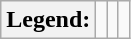<table class="wikitable">
<tr float=center>
<th>Legend:</th>
<td></td>
<td></td>
<td></td>
</tr>
</table>
